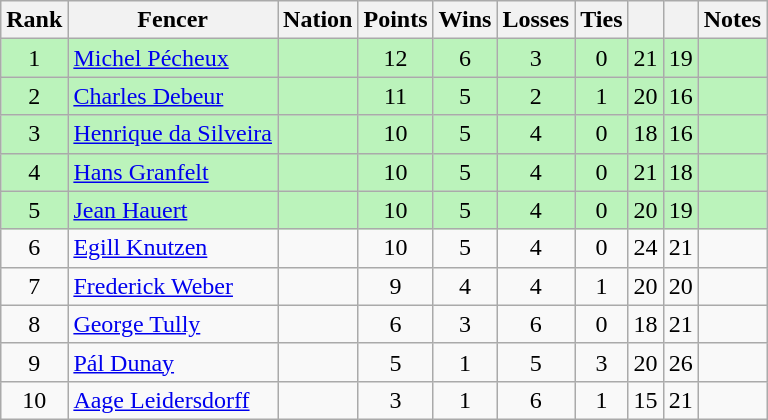<table class="wikitable sortable" style="text-align: center;">
<tr>
<th>Rank</th>
<th>Fencer</th>
<th>Nation</th>
<th>Points</th>
<th>Wins</th>
<th>Losses</th>
<th>Ties</th>
<th></th>
<th></th>
<th>Notes</th>
</tr>
<tr style="background:#bbf3bb;">
<td>1</td>
<td align=left><a href='#'>Michel Pécheux</a></td>
<td align=left></td>
<td>12</td>
<td>6</td>
<td>3</td>
<td>0</td>
<td>21</td>
<td>19</td>
<td></td>
</tr>
<tr style="background:#bbf3bb;">
<td>2</td>
<td align=left><a href='#'>Charles Debeur</a></td>
<td align=left></td>
<td>11</td>
<td>5</td>
<td>2</td>
<td>1</td>
<td>20</td>
<td>16</td>
<td></td>
</tr>
<tr style="background:#bbf3bb;">
<td>3</td>
<td align=left><a href='#'>Henrique da Silveira</a></td>
<td align=left></td>
<td>10</td>
<td>5</td>
<td>4</td>
<td>0</td>
<td>18</td>
<td>16</td>
<td></td>
</tr>
<tr style="background:#bbf3bb;">
<td>4</td>
<td align=left><a href='#'>Hans Granfelt</a></td>
<td align=left></td>
<td>10</td>
<td>5</td>
<td>4</td>
<td>0</td>
<td>21</td>
<td>18</td>
<td></td>
</tr>
<tr style="background:#bbf3bb;">
<td>5</td>
<td align=left><a href='#'>Jean Hauert</a></td>
<td align=left></td>
<td>10</td>
<td>5</td>
<td>4</td>
<td>0</td>
<td>20</td>
<td>19</td>
<td></td>
</tr>
<tr>
<td>6</td>
<td align=left><a href='#'>Egill Knutzen</a></td>
<td align=left></td>
<td>10</td>
<td>5</td>
<td>4</td>
<td>0</td>
<td>24</td>
<td>21</td>
<td></td>
</tr>
<tr>
<td>7</td>
<td align=left><a href='#'>Frederick Weber</a></td>
<td align=left></td>
<td>9</td>
<td>4</td>
<td>4</td>
<td>1</td>
<td>20</td>
<td>20</td>
<td></td>
</tr>
<tr>
<td>8</td>
<td align=left><a href='#'>George Tully</a></td>
<td align=left></td>
<td>6</td>
<td>3</td>
<td>6</td>
<td>0</td>
<td>18</td>
<td>21</td>
<td></td>
</tr>
<tr>
<td>9</td>
<td align=left><a href='#'>Pál Dunay</a></td>
<td align=left></td>
<td>5</td>
<td>1</td>
<td>5</td>
<td>3</td>
<td>20</td>
<td>26</td>
<td></td>
</tr>
<tr>
<td>10</td>
<td align=left><a href='#'>Aage Leidersdorff</a></td>
<td align=left></td>
<td>3</td>
<td>1</td>
<td>6</td>
<td>1</td>
<td>15</td>
<td>21</td>
<td></td>
</tr>
</table>
